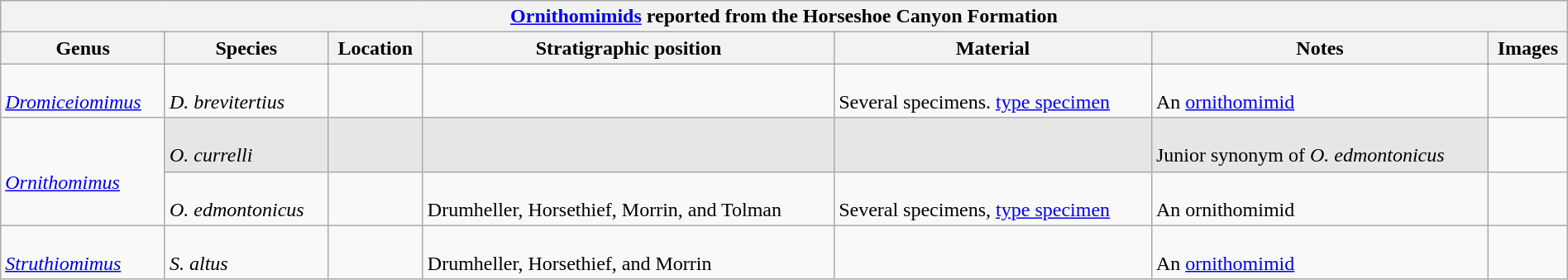<table class="wikitable" align="center" width="100%">
<tr>
<th colspan="7" align="center"><strong><a href='#'>Ornithomimids</a> reported from the Horseshoe Canyon Formation</strong></th>
</tr>
<tr>
<th>Genus</th>
<th>Species</th>
<th>Location</th>
<th>Stratigraphic position</th>
<th>Material</th>
<th>Notes</th>
<th>Images</th>
</tr>
<tr>
<td><br><em><a href='#'>Dromiceiomimus</a></em></td>
<td><br><em>D. brevitertius</em></td>
<td></td>
<td></td>
<td><br>Several specimens. <a href='#'>type specimen</a></td>
<td><br>An <a href='#'>ornithomimid</a></td>
<td></td>
</tr>
<tr>
<td rowspan=2><br><em><a href='#'>Ornithomimus</a></em></td>
<td style="background:#E6E6E6;"><br><em>O. currelli</em></td>
<td style="background:#E6E6E6;"></td>
<td style="background:#E6E6E6;"></td>
<td style="background:#E6E6E6;"></td>
<td style="background:#E6E6E6;"><br>Junior synonym of <em>O. edmontonicus</em></td>
<td></td>
</tr>
<tr>
<td><br><em>O. edmontonicus</em></td>
<td></td>
<td><br>Drumheller, Horsethief, Morrin, and Tolman</td>
<td><br>Several specimens, <a href='#'>type specimen</a></td>
<td><br>An ornithomimid</td>
<td></td>
</tr>
<tr>
<td><br><em><a href='#'>Struthiomimus</a></em></td>
<td><br><em>S. altus</em></td>
<td></td>
<td><br>Drumheller, Horsethief, and Morrin</td>
<td></td>
<td><br>An <a href='#'>ornithomimid</a></td>
<td></td>
</tr>
</table>
